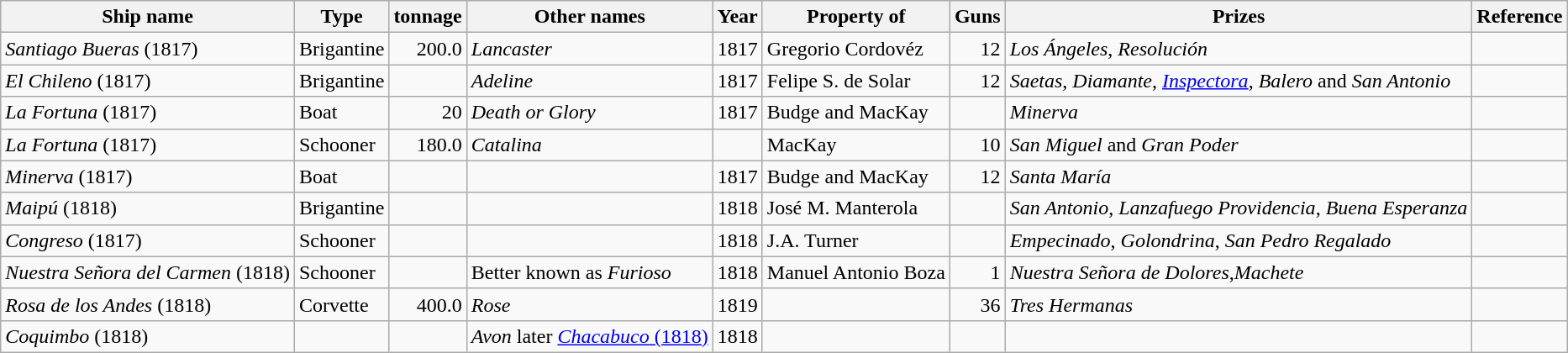<table class="wikitable">
<tr>
<th>Ship name</th>
<th>Type</th>
<th>tonnage</th>
<th>Other names</th>
<th>Year</th>
<th>Property of</th>
<th>Guns</th>
<th>Prizes</th>
<th>Reference</th>
</tr>
<tr valign="top">
<td><em>Santiago Bueras</em> (1817)</td>
<td>Brigantine</td>
<td align="right">200.0</td>
<td><em>Lancaster</em></td>
<td align="right">1817</td>
<td>Gregorio Cordovéz</td>
<td align="right">12</td>
<td><em>Los Ángeles</em>, <em>Resolución</em></td>
<td></td>
</tr>
<tr valign="top">
<td><em>El Chileno</em> (1817)</td>
<td>Brigantine</td>
<td align="right"></td>
<td><em>Adeline</em></td>
<td align="right">1817</td>
<td>Felipe S. de Solar</td>
<td align="right">12</td>
<td><em>Saetas</em>, <em>Diamante</em>, <a href='#'><em>Inspectora</em></a>, <em>Balero</em> and <em>San Antonio</em></td>
<td></td>
</tr>
<tr valign="top">
<td><em>La Fortuna</em> (1817)</td>
<td>Boat</td>
<td align="right">20</td>
<td><em>Death or Glory</em></td>
<td align="right">1817</td>
<td>Budge and MacKay</td>
<td align="right"></td>
<td><em>Minerva</em></td>
<td></td>
</tr>
<tr valign="top">
<td><em>La Fortuna</em> (1817)</td>
<td>Schooner</td>
<td align="right">180.0</td>
<td><em>Catalina</em></td>
<td align="right"></td>
<td>MacKay</td>
<td align="right">10</td>
<td><em>San Miguel</em> and <em>Gran Poder</em></td>
<td></td>
</tr>
<tr valign="top">
<td><em>Minerva</em> (1817)</td>
<td>Boat</td>
<td align="right"></td>
<td></td>
<td align="right">1817</td>
<td>Budge and MacKay</td>
<td align="right">12</td>
<td><em>Santa María</em></td>
<td></td>
</tr>
<tr valign="top">
<td><em>Maipú</em> (1818)</td>
<td>Brigantine</td>
<td align="right"></td>
<td></td>
<td align="right">1818</td>
<td>José M. Manterola</td>
<td align="right"></td>
<td><em>San Antonio</em>, <em>Lanzafuego Providencia</em>, <em>Buena Esperanza</em></td>
<td></td>
</tr>
<tr valign="top">
<td><em>Congreso</em> (1817)</td>
<td>Schooner</td>
<td align="right"></td>
<td></td>
<td align="right">1818</td>
<td>J.A. Turner</td>
<td align="right"></td>
<td><em>Empecinado</em>, <em>Golondrina</em>, <em>San Pedro Regalado</em></td>
<td></td>
</tr>
<tr valign="top">
<td><em>Nuestra Señora del Carmen</em> (1818)</td>
<td>Schooner</td>
<td align="right"></td>
<td>Better known as <em>Furioso</em></td>
<td align="right">1818</td>
<td>Manuel Antonio Boza</td>
<td align="right">1</td>
<td><em>Nuestra Señora de Dolores</em>,<em>Machete</em></td>
<td></td>
</tr>
<tr valign="top">
<td><em>Rosa de los Andes</em> (1818)</td>
<td>Corvette</td>
<td align="right">400.0</td>
<td><em>Rose</em></td>
<td align="right">1819</td>
<td></td>
<td align="right">36</td>
<td><em>Tres Hermanas</em></td>
<td></td>
</tr>
<tr valign="top">
<td><em>Coquimbo</em> (1818)</td>
<td></td>
<td align="right"></td>
<td><em>Avon</em> later <a href='#'><em>Chacabuco</em> (1818)</a></td>
<td align="right">1818</td>
<td></td>
<td align="right"></td>
<td></td>
<td></td>
</tr>
</table>
